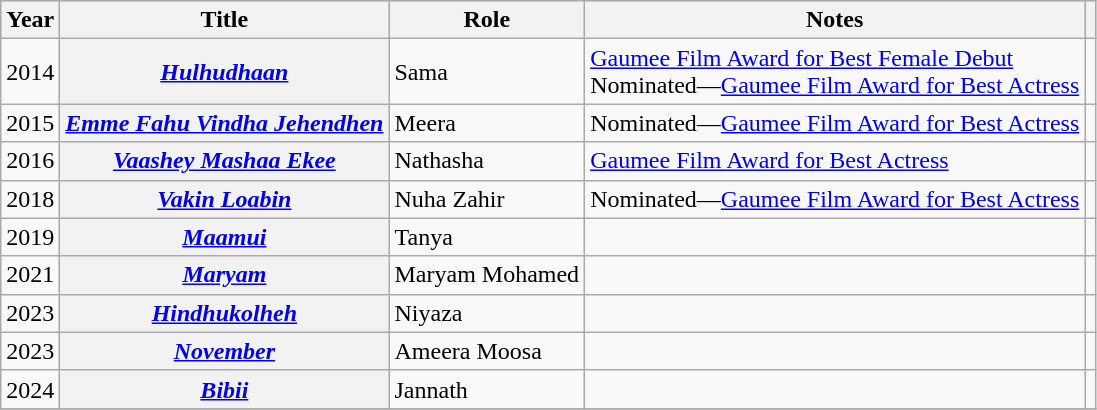<table class="wikitable sortable plainrowheaders">
<tr style="background:#ccc; text-align:center;">
<th scope="col">Year</th>
<th scope="col">Title</th>
<th scope="col">Role</th>
<th scope="col">Notes</th>
<th scope="col" class="unsortable"></th>
</tr>
<tr>
<td>2014</td>
<th scope="row"><em><a href='#'>Hulhudhaan</a></em></th>
<td>Sama</td>
<td><a href='#'>Gaumee Film Award for Best Female Debut</a><br>Nominated—<a href='#'>Gaumee Film Award for Best Actress</a></td>
<td style="text-align: center;"></td>
</tr>
<tr>
<td>2015</td>
<th scope="row"><em><a href='#'>Emme Fahu Vindha Jehendhen</a></em></th>
<td>Meera</td>
<td>Nominated—<a href='#'>Gaumee Film Award for Best Actress</a></td>
<td style="text-align: center;"></td>
</tr>
<tr>
<td>2016</td>
<th scope="row"><em><a href='#'>Vaashey Mashaa Ekee</a></em></th>
<td>Nathasha</td>
<td><a href='#'>Gaumee Film Award for Best Actress</a></td>
<td style="text-align: center;"></td>
</tr>
<tr>
<td>2018</td>
<th scope="row"><em><a href='#'>Vakin Loabin</a></em></th>
<td>Nuha Zahir</td>
<td>Nominated—<a href='#'>Gaumee Film Award for Best Actress</a></td>
<td style="text-align: center;"></td>
</tr>
<tr>
<td>2019</td>
<th scope="row"><em><a href='#'>Maamui</a></em></th>
<td>Tanya</td>
<td></td>
<td style="text-align: center;"></td>
</tr>
<tr>
<td>2021</td>
<th scope="row"><em><a href='#'>Maryam</a></em></th>
<td>Maryam Mohamed</td>
<td></td>
<td style="text-align:center;"></td>
</tr>
<tr>
<td>2023</td>
<th scope="row"><em><a href='#'>Hindhukolheh</a></em></th>
<td>Niyaza</td>
<td></td>
<td style="text-align: center;"></td>
</tr>
<tr>
<td>2023</td>
<th scope="row"><em><a href='#'>November</a></em></th>
<td>Ameera Moosa</td>
<td></td>
<td style="text-align:center;"></td>
</tr>
<tr>
<td>2024</td>
<th scope="row"><em><a href='#'>Bibii</a></em></th>
<td>Jannath</td>
<td></td>
<td style="text-align:center;"></td>
</tr>
<tr>
</tr>
</table>
